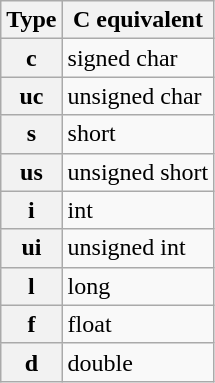<table class="wikitable plainrowheaders">
<tr>
<th scope="col">Type</th>
<th scope="col">C equivalent</th>
</tr>
<tr>
<th scope="row">c</th>
<td>signed char</td>
</tr>
<tr>
<th scope="row">uc</th>
<td>unsigned char</td>
</tr>
<tr>
<th scope="row">s</th>
<td>short</td>
</tr>
<tr>
<th scope="row">us</th>
<td>unsigned short</td>
</tr>
<tr>
<th scope="row">i</th>
<td>int</td>
</tr>
<tr>
<th scope="row">ui</th>
<td>unsigned int</td>
</tr>
<tr>
<th scope="row">l</th>
<td>long</td>
</tr>
<tr>
<th scope="row">f</th>
<td>float</td>
</tr>
<tr>
<th scope="row">d</th>
<td>double</td>
</tr>
</table>
